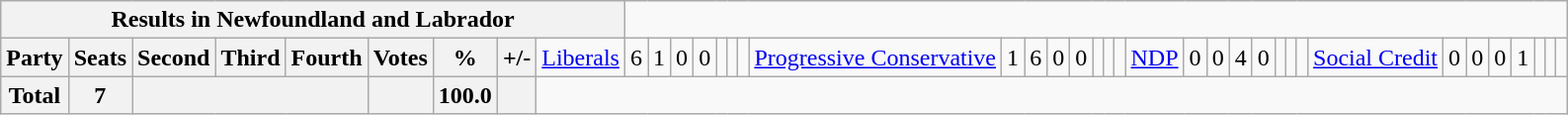<table class="wikitable">
<tr>
<th colspan=10>Results in Newfoundland and Labrador</th>
</tr>
<tr>
<th colspan=2>Party</th>
<th>Seats</th>
<th>Second</th>
<th>Third</th>
<th>Fourth</th>
<th>Votes</th>
<th>%</th>
<th>+/-<br></th>
<td><a href='#'>Liberals</a></td>
<td align="right">6</td>
<td align="right">1</td>
<td align="right">0</td>
<td align="right">0</td>
<td align="right"></td>
<td align="right"></td>
<td align="right"><br></td>
<td><a href='#'>Progressive Conservative</a></td>
<td align="right">1</td>
<td align="right">6</td>
<td align="right">0</td>
<td align="right">0</td>
<td align="right"></td>
<td align="right"></td>
<td align="right"><br></td>
<td><a href='#'>NDP</a></td>
<td align="right">0</td>
<td align="right">0</td>
<td align="right">4</td>
<td align="right">0</td>
<td align="right"></td>
<td align="right"></td>
<td align="right"><br></td>
<td><a href='#'>Social Credit</a></td>
<td align="right">0</td>
<td align="right">0</td>
<td align="right">0</td>
<td align="right">1</td>
<td align="right"></td>
<td align="right"></td>
<td align="right"></td>
</tr>
<tr>
<th colspan="2">Total</th>
<th>7</th>
<th colspan="3"></th>
<th></th>
<th>100.0</th>
<th></th>
</tr>
</table>
